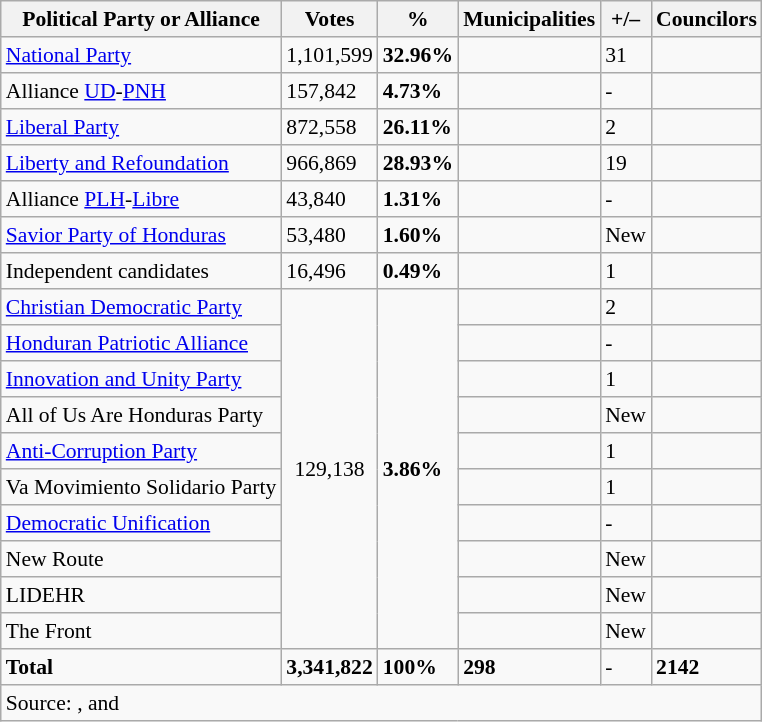<table {| class="wikitable" style="text-align:left; font-size:90%; line-height:1.2em; padding:2px;">
<tr>
<th>Political Party or Alliance</th>
<th>Votes</th>
<th>%</th>
<th>Municipalities</th>
<th>+/–</th>
<th>Councilors </th>
</tr>
<tr>
<td><a href='#'>National Party</a></td>
<td>1,101,599</td>
<td><div><div><strong>32.96%</strong></div></div></td>
<td></td>
<td>31</td>
<td></td>
</tr>
<tr>
<td>Alliance <a href='#'>UD</a>-<a href='#'>PNH</a></td>
<td>157,842</td>
<td><div><div><strong>4.73%</strong></div></div></td>
<td></td>
<td>-</td>
<td></td>
</tr>
<tr>
<td><a href='#'>Liberal Party</a></td>
<td>872,558</td>
<td><div><div><strong>26.11%</strong></div></div></td>
<td></td>
<td>2</td>
<td></td>
</tr>
<tr>
<td><a href='#'>Liberty and Refoundation</a></td>
<td>966,869</td>
<td><div><div><strong>28.93%</strong></div></div></td>
<td></td>
<td>19</td>
<td></td>
</tr>
<tr>
<td>Alliance <a href='#'>PLH</a>-<a href='#'>Libre</a></td>
<td>43,840</td>
<td><div><div><strong>1.31%</strong></div></div></td>
<td></td>
<td>-</td>
<td></td>
</tr>
<tr>
<td><a href='#'>Savior Party of Honduras</a></td>
<td>53,480</td>
<td><div><div><strong>1.60%</strong></div></div></td>
<td></td>
<td>New</td>
<td></td>
</tr>
<tr>
<td>Independent candidates</td>
<td>16,496</td>
<td><div><div><strong>0.49%</strong></div></div></td>
<td></td>
<td>1</td>
<td></td>
</tr>
<tr>
<td><a href='#'>Christian Democratic Party</a></td>
<td rowspan="10" align="center">129,138</td>
<td rowspan="10"><div><div><strong>3.86%</strong></div></div></td>
<td></td>
<td>2</td>
<td></td>
</tr>
<tr>
<td><a href='#'>Honduran Patriotic Alliance</a></td>
<td></td>
<td>-</td>
<td></td>
</tr>
<tr>
<td><a href='#'>Innovation and Unity Party</a></td>
<td></td>
<td>1</td>
<td></td>
</tr>
<tr>
<td>All of Us Are Honduras Party</td>
<td></td>
<td>New</td>
<td></td>
</tr>
<tr>
<td><a href='#'>Anti-Corruption Party</a></td>
<td></td>
<td>1</td>
<td></td>
</tr>
<tr>
<td>Va Movimiento Solidario Party</td>
<td></td>
<td>1</td>
<td></td>
</tr>
<tr>
<td><a href='#'>Democratic Unification</a></td>
<td></td>
<td>-</td>
<td></td>
</tr>
<tr>
<td>New Route</td>
<td></td>
<td>New</td>
<td></td>
</tr>
<tr>
<td>LIDEHR</td>
<td></td>
<td>New</td>
<td></td>
</tr>
<tr>
<td>The Front</td>
<td></td>
<td>New</td>
<td></td>
</tr>
<tr>
<td align=left><strong>Total</strong></td>
<td><strong>3,341,822</strong></td>
<td><strong>100%</strong></td>
<td><strong>298</strong></td>
<td>-</td>
<td><strong>2142</strong></td>
</tr>
<tr>
<td colspan=6>Source: ,  and </td>
</tr>
</table>
